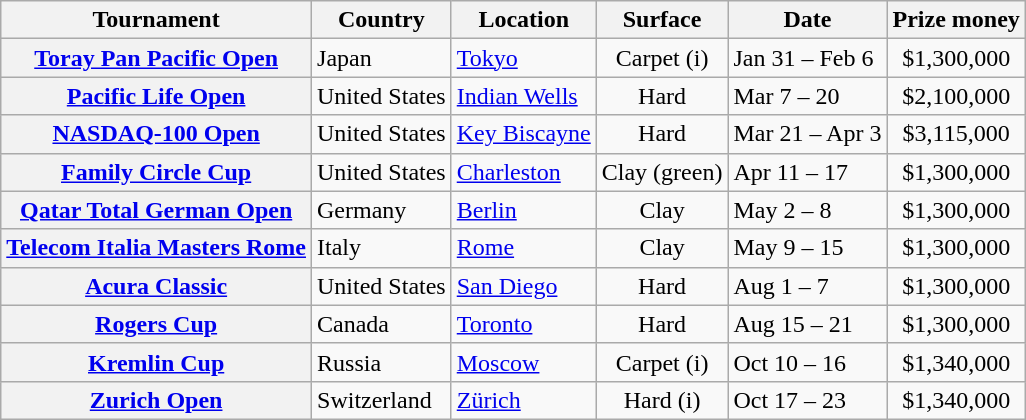<table class="wikitable plainrowheaders nowrap">
<tr>
<th scope="col">Tournament</th>
<th scope="col">Country</th>
<th scope="col">Location</th>
<th scope="col">Surface</th>
<th scope="col">Date</th>
<th scope="col">Prize money</th>
</tr>
<tr>
<th scope="row"><a href='#'>Toray Pan Pacific Open</a></th>
<td>Japan</td>
<td><a href='#'>Tokyo</a></td>
<td align="center">Carpet (i)</td>
<td>Jan 31 – Feb 6</td>
<td align="center">$1,300,000</td>
</tr>
<tr>
<th scope="row"><a href='#'>Pacific Life Open</a></th>
<td>United States</td>
<td><a href='#'>Indian Wells</a></td>
<td align="center">Hard</td>
<td>Mar 7 – 20</td>
<td align="center">$2,100,000</td>
</tr>
<tr>
<th scope="row"><a href='#'>NASDAQ-100 Open</a></th>
<td>United States</td>
<td><a href='#'>Key Biscayne</a></td>
<td align="center">Hard</td>
<td>Mar 21 – Apr 3</td>
<td align="center">$3,115,000</td>
</tr>
<tr>
<th scope="row"><a href='#'>Family Circle Cup</a></th>
<td>United States</td>
<td><a href='#'>Charleston</a></td>
<td align="center">Clay (green)</td>
<td>Apr 11 – 17</td>
<td align="center">$1,300,000</td>
</tr>
<tr>
<th scope="row"><a href='#'>Qatar Total German Open</a></th>
<td>Germany</td>
<td><a href='#'>Berlin</a></td>
<td align="center">Clay</td>
<td>May 2 – 8</td>
<td align="center">$1,300,000</td>
</tr>
<tr>
<th scope="row"><a href='#'>Telecom Italia Masters Rome</a></th>
<td>Italy</td>
<td><a href='#'>Rome</a></td>
<td align="center">Clay</td>
<td>May 9 – 15</td>
<td align="center">$1,300,000</td>
</tr>
<tr>
<th scope="row"><a href='#'>Acura Classic</a></th>
<td>United States</td>
<td><a href='#'>San Diego</a></td>
<td align="center">Hard</td>
<td>Aug 1 – 7</td>
<td align="center">$1,300,000</td>
</tr>
<tr>
<th scope="row"><a href='#'>Rogers Cup</a></th>
<td>Canada</td>
<td><a href='#'>Toronto</a></td>
<td align="center">Hard</td>
<td>Aug 15 – 21</td>
<td align="center">$1,300,000</td>
</tr>
<tr>
<th scope="row"><a href='#'>Kremlin Cup</a></th>
<td>Russia</td>
<td><a href='#'>Moscow</a></td>
<td align="center">Carpet (i)</td>
<td>Oct 10 – 16</td>
<td align="center">$1,340,000</td>
</tr>
<tr>
<th scope="row"><a href='#'>Zurich Open</a></th>
<td>Switzerland</td>
<td><a href='#'>Zürich</a></td>
<td align="center">Hard (i)</td>
<td>Oct 17 – 23</td>
<td align="center">$1,340,000</td>
</tr>
</table>
